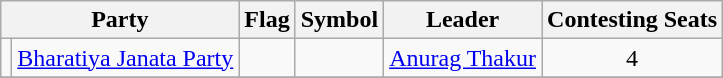<table class="wikitable" style="text-align:center">
<tr>
<th colspan="2">Party</th>
<th>Flag</th>
<th>Symbol</th>
<th>Leader</th>
<th>Contesting Seats</th>
</tr>
<tr>
<td></td>
<td><a href='#'>Bharatiya Janata Party</a></td>
<td></td>
<td></td>
<td><a href='#'>Anurag Thakur</a></td>
<td>4</td>
</tr>
<tr>
</tr>
</table>
